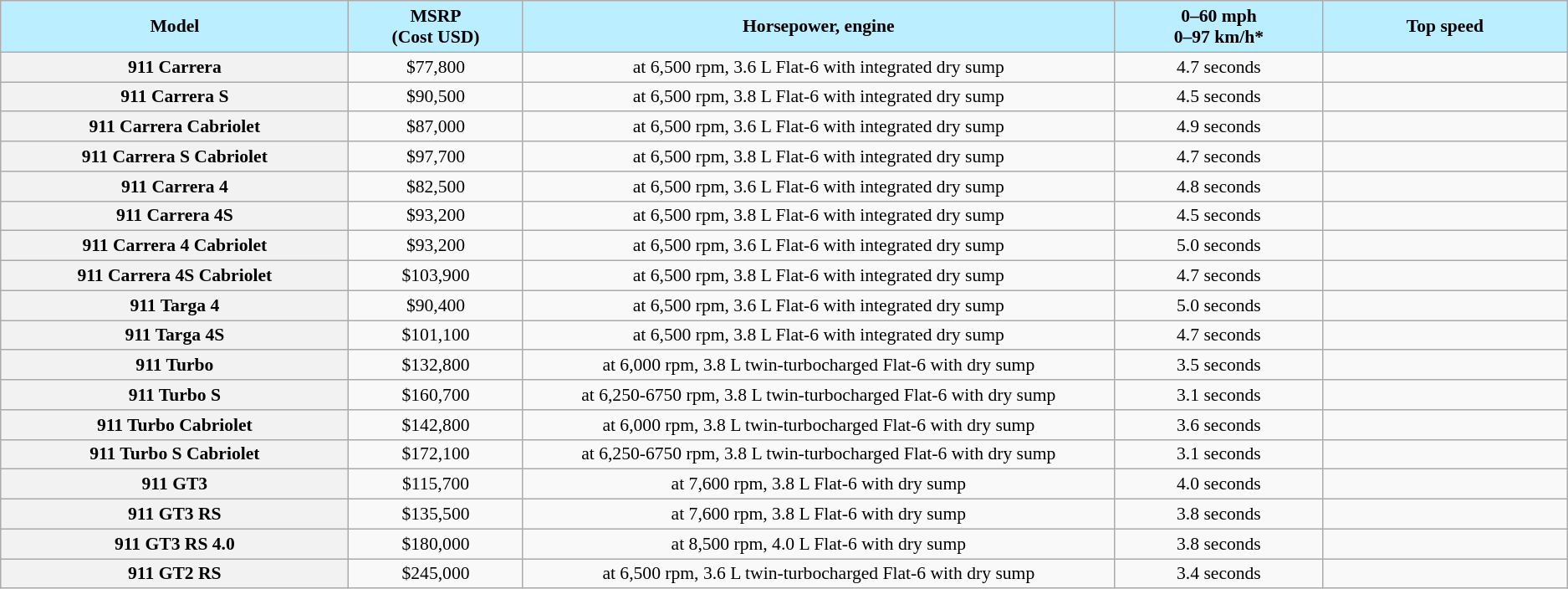<table class="wikitable" style="font-size: 90%; text-align: center;">
<tr>
<th style="width:10%; background:#bef;">Model</th>
<th style="width:5%; background:#bef;">MSRP<br>(Cost USD) </th>
<th style="width:17%; background:#bef;">Horsepower, engine</th>
<th style="width:6%; background:#bef;">0–60 mph<br>0–97 km/h*</th>
<th style="width:7%; background:#bef;">Top speed</th>
</tr>
<tr>
<th>911 Carrera</th>
<td>$77,800</td>
<td> at 6,500 rpm, 3.6 L Flat-6 with integrated dry sump</td>
<td>4.7 seconds</td>
<td></td>
</tr>
<tr>
<th>911 Carrera S</th>
<td>$90,500</td>
<td> at 6,500 rpm, 3.8 L Flat-6 with integrated dry sump</td>
<td>4.5 seconds</td>
<td></td>
</tr>
<tr>
<th>911 Carrera Cabriolet</th>
<td>$87,000</td>
<td> at 6,500 rpm, 3.6 L Flat-6 with integrated dry sump</td>
<td>4.9 seconds</td>
<td></td>
</tr>
<tr>
<th>911 Carrera S Cabriolet</th>
<td>$97,700</td>
<td> at 6,500 rpm, 3.8 L Flat-6 with integrated dry sump</td>
<td>4.7 seconds</td>
<td></td>
</tr>
<tr>
<th>911 Carrera 4</th>
<td>$82,500</td>
<td> at 6,500 rpm, 3.6 L Flat-6 with integrated dry sump</td>
<td>4.8 seconds</td>
<td></td>
</tr>
<tr>
<th>911 Carrera 4S</th>
<td>$93,200</td>
<td> at 6,500 rpm, 3.8 L Flat-6 with integrated dry sump</td>
<td>4.5 seconds</td>
<td></td>
</tr>
<tr>
<th>911 Carrera 4 Cabriolet</th>
<td>$93,200</td>
<td> at 6,500 rpm, 3.6 L Flat-6 with integrated dry sump</td>
<td>5.0 seconds</td>
<td></td>
</tr>
<tr>
<th>911 Carrera 4S Cabriolet</th>
<td>$103,900</td>
<td> at 6,500 rpm, 3.8 L Flat-6 with integrated dry sump</td>
<td>4.7 seconds</td>
<td></td>
</tr>
<tr>
<th>911 Targa 4</th>
<td>$90,400</td>
<td> at 6,500 rpm, 3.6 L Flat-6 with integrated dry sump</td>
<td>5.0 seconds</td>
<td></td>
</tr>
<tr>
<th>911 Targa 4S</th>
<td>$101,100</td>
<td> at 6,500 rpm, 3.8 L Flat-6 with integrated dry sump</td>
<td>4.7 seconds</td>
<td></td>
</tr>
<tr>
<th>911 Turbo</th>
<td>$132,800</td>
<td> at 6,000 rpm, 3.8 L twin-turbocharged Flat-6 with dry sump</td>
<td>3.5 seconds</td>
<td></td>
</tr>
<tr>
<th>911 Turbo S</th>
<td>$160,700</td>
<td> at 6,250-6750 rpm, 3.8 L twin-turbocharged Flat-6 with dry sump</td>
<td>3.1 seconds</td>
<td></td>
</tr>
<tr>
<th>911 Turbo Cabriolet</th>
<td>$142,800</td>
<td> at 6,000 rpm, 3.8 L twin-turbocharged Flat-6 with dry sump</td>
<td>3.6 seconds</td>
<td></td>
</tr>
<tr>
<th>911 Turbo S Cabriolet</th>
<td>$172,100</td>
<td> at 6,250-6750 rpm, 3.8 L twin-turbocharged Flat-6 with dry sump</td>
<td>3.1 seconds</td>
<td></td>
</tr>
<tr>
<th>911 GT3</th>
<td>$115,700</td>
<td> at 7,600 rpm, 3.8 L Flat-6 with dry sump</td>
<td>4.0 seconds</td>
<td></td>
</tr>
<tr>
<th>911 GT3 RS</th>
<td>$135,500</td>
<td> at 7,600 rpm, 3.8 L Flat-6 with dry sump</td>
<td>3.8 seconds</td>
<td></td>
</tr>
<tr>
<th>911 GT3 RS 4.0</th>
<td>$180,000</td>
<td> at 8,500 rpm, 4.0 L Flat-6 with dry sump</td>
<td>3.8 seconds</td>
<td></td>
</tr>
<tr>
<th>911 GT2 RS</th>
<td>$245,000</td>
<td> at 6,500 rpm, 3.6 L twin-turbocharged Flat-6 with dry sump</td>
<td>3.4 seconds</td>
<td></td>
</tr>
</table>
